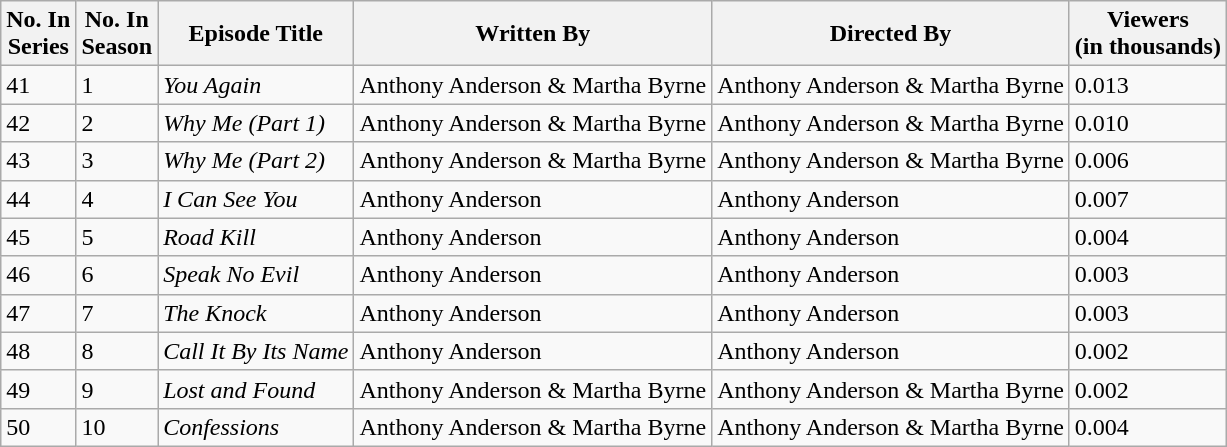<table class="wikitable">
<tr>
<th>No. In<br>Series</th>
<th>No. In<br>Season</th>
<th>Episode Title</th>
<th>Written By</th>
<th>Directed By</th>
<th>Viewers<br>(in thousands)</th>
</tr>
<tr>
<td>41</td>
<td>1</td>
<td><em>You Again</em></td>
<td>Anthony Anderson & Martha Byrne</td>
<td>Anthony Anderson & Martha Byrne</td>
<td>0.013</td>
</tr>
<tr>
<td>42</td>
<td>2</td>
<td><em>Why Me (Part 1)</em></td>
<td>Anthony Anderson & Martha Byrne</td>
<td>Anthony Anderson & Martha Byrne</td>
<td>0.010</td>
</tr>
<tr>
<td>43</td>
<td>3</td>
<td><em>Why Me (Part 2)</em></td>
<td>Anthony Anderson & Martha Byrne</td>
<td>Anthony Anderson & Martha Byrne</td>
<td>0.006</td>
</tr>
<tr>
<td>44</td>
<td>4</td>
<td><em>I Can See You</em></td>
<td>Anthony Anderson</td>
<td>Anthony Anderson</td>
<td>0.007</td>
</tr>
<tr>
<td>45</td>
<td>5</td>
<td><em>Road Kill</em></td>
<td>Anthony Anderson</td>
<td>Anthony Anderson</td>
<td>0.004</td>
</tr>
<tr>
<td>46</td>
<td>6</td>
<td><em>Speak No Evil</em></td>
<td>Anthony Anderson</td>
<td>Anthony Anderson</td>
<td>0.003</td>
</tr>
<tr>
<td>47</td>
<td>7</td>
<td><em>The Knock</em></td>
<td>Anthony Anderson</td>
<td>Anthony Anderson</td>
<td>0.003</td>
</tr>
<tr>
<td>48</td>
<td>8</td>
<td><em>Call It By Its Name</em></td>
<td>Anthony Anderson</td>
<td>Anthony Anderson</td>
<td>0.002</td>
</tr>
<tr>
<td>49</td>
<td>9</td>
<td><em>Lost and Found</em></td>
<td>Anthony Anderson & Martha Byrne</td>
<td>Anthony Anderson & Martha Byrne</td>
<td>0.002</td>
</tr>
<tr>
<td>50</td>
<td>10</td>
<td><em>Confessions</em></td>
<td>Anthony Anderson & Martha Byrne</td>
<td>Anthony Anderson & Martha Byrne</td>
<td>0.004</td>
</tr>
</table>
